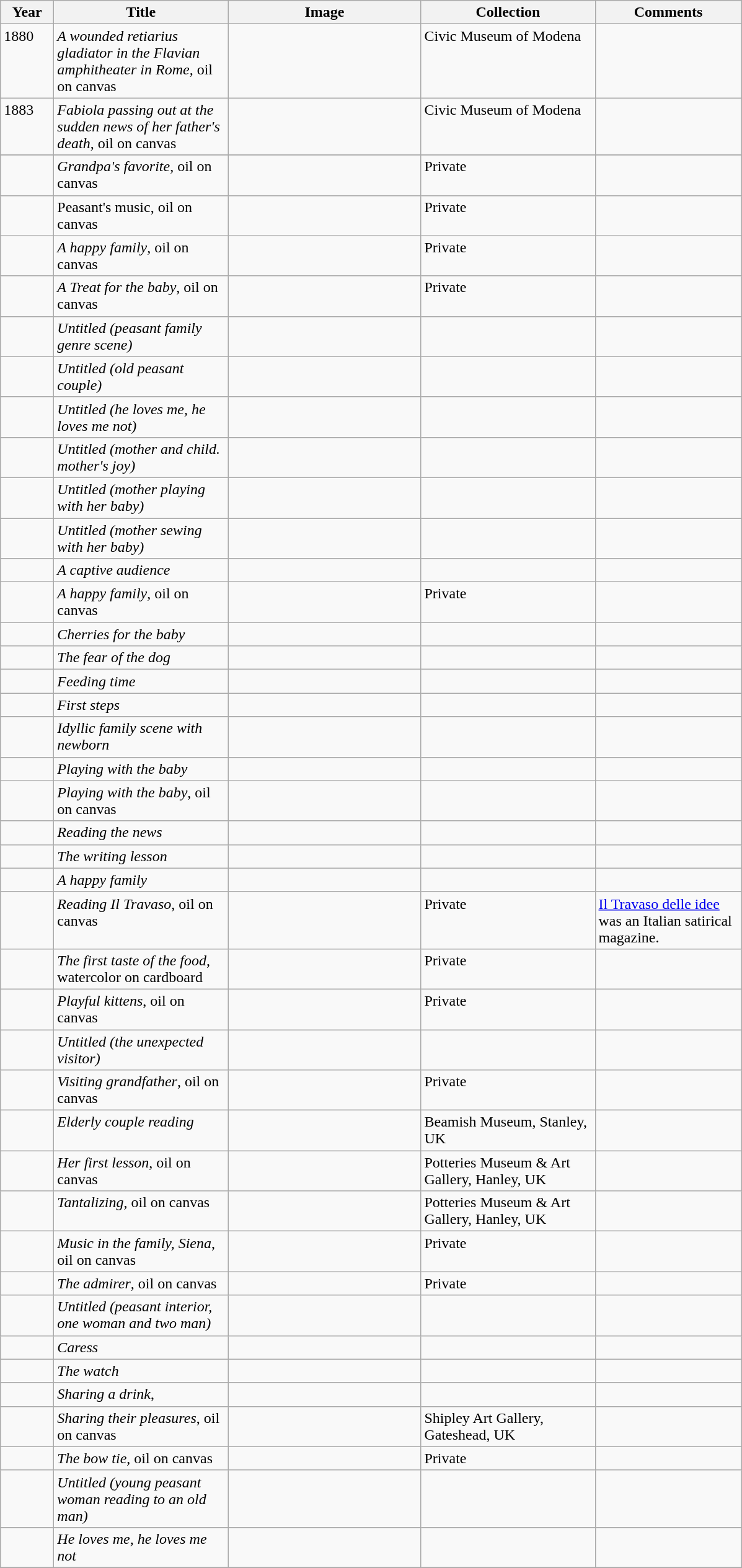<table class="wikitable sortable">
<tr>
<th scope="col" width="50">Year</th>
<th scope="col" width="180">Title</th>
<th scope="col" width="200">Image</th>
<th scope="col" width="180">Collection</th>
<th scope="col" width="150">Comments</th>
</tr>
<tr valign="top">
<td>1880</td>
<td><em>A wounded retiarius gladiator in the Flavian amphitheater in Rome</em>, oil on canvas</td>
<td></td>
<td>Civic Museum of Modena</td>
<td></td>
</tr>
<tr valign="top">
<td>1883</td>
<td><em>Fabiola passing out at the sudden news of her father's death</em>, oil on canvas</td>
<td></td>
<td>Civic Museum of Modena</td>
<td></td>
</tr>
<tr valign="top">
</tr>
<tr valign="top">
<td></td>
<td><em>Grandpa's favorite</em>, oil on canvas</td>
<td></td>
<td>Private</td>
<td></td>
</tr>
<tr valign="top">
<td></td>
<td>Peasant's music, oil on canvas</td>
<td></td>
<td>Private</td>
<td></td>
</tr>
<tr valign="top">
<td></td>
<td><em>A happy family</em>, oil on canvas</td>
<td></td>
<td>Private</td>
<td></td>
</tr>
<tr valign="top">
<td></td>
<td><em>A Treat for the baby</em>, oil on canvas</td>
<td></td>
<td>Private</td>
<td></td>
</tr>
<tr valign="top">
<td></td>
<td><em>Untitled (peasant family genre scene)</em></td>
<td></td>
<td></td>
<td></td>
</tr>
<tr valign="top">
<td></td>
<td><em>Untitled (old peasant couple)</em></td>
<td></td>
<td></td>
<td></td>
</tr>
<tr valign="top">
<td></td>
<td><em>Untitled (he loves me, he loves me not)</em></td>
<td></td>
<td></td>
<td></td>
</tr>
<tr valign="top">
<td></td>
<td><em>Untitled (mother and child. mother's joy)</em></td>
<td></td>
<td></td>
<td></td>
</tr>
<tr valign="top">
<td></td>
<td><em>Untitled (mother playing with her baby)</em></td>
<td></td>
<td></td>
<td></td>
</tr>
<tr valign="top">
<td></td>
<td><em>Untitled (mother sewing with her baby)</em></td>
<td></td>
<td></td>
<td></td>
</tr>
<tr valign="top">
<td></td>
<td><em>A captive audience</em></td>
<td></td>
<td></td>
<td></td>
</tr>
<tr valign="top">
<td></td>
<td><em>A happy family</em>, oil on canvas</td>
<td></td>
<td>Private</td>
<td></td>
</tr>
<tr valign="top">
<td></td>
<td><em>Cherries for the baby</em></td>
<td></td>
<td></td>
<td></td>
</tr>
<tr valign="top">
<td></td>
<td><em>The fear of the dog</em></td>
<td></td>
<td></td>
<td></td>
</tr>
<tr valign="top">
<td></td>
<td><em>Feeding time</em></td>
<td></td>
<td></td>
<td></td>
</tr>
<tr valign="top">
<td></td>
<td><em>First steps</em></td>
<td></td>
<td></td>
<td></td>
</tr>
<tr valign="top">
<td></td>
<td><em>Idyllic family scene with newborn</em></td>
<td></td>
<td></td>
<td></td>
</tr>
<tr valign="top">
<td></td>
<td><em>Playing with the baby</em></td>
<td></td>
<td></td>
<td></td>
</tr>
<tr valign="top">
<td></td>
<td><em>Playing with the baby</em>, oil on canvas</td>
<td></td>
<td></td>
<td></td>
</tr>
<tr valign="top">
<td></td>
<td><em>Reading the news</em></td>
<td></td>
<td></td>
<td></td>
</tr>
<tr valign="top">
<td></td>
<td><em>The writing lesson</em></td>
<td></td>
<td></td>
<td></td>
</tr>
<tr valign="top">
<td></td>
<td><em>A happy family</em></td>
<td></td>
<td></td>
<td></td>
</tr>
<tr valign="top">
<td></td>
<td><em>Reading Il Travaso</em>, oil on canvas</td>
<td></td>
<td>Private</td>
<td><a href='#'>Il Travaso delle idee</a> was an Italian satirical magazine.</td>
</tr>
<tr valign="top">
<td></td>
<td><em>The first taste of the food</em>, watercolor on cardboard</td>
<td></td>
<td>Private</td>
<td></td>
</tr>
<tr valign="top">
<td></td>
<td><em>Playful kittens</em>, oil on canvas</td>
<td></td>
<td>Private</td>
<td></td>
</tr>
<tr valign="top">
<td></td>
<td><em>Untitled (the unexpected visitor)</em></td>
<td></td>
<td></td>
<td></td>
</tr>
<tr valign="top">
<td></td>
<td><em>Visiting grandfather</em>, oil on canvas</td>
<td></td>
<td>Private</td>
<td></td>
</tr>
<tr valign="top">
<td></td>
<td><em>Elderly couple reading</em></td>
<td></td>
<td>Beamish Museum, Stanley, UK</td>
<td></td>
</tr>
<tr valign="top">
<td></td>
<td><em>Her first lesson</em>, oil on canvas</td>
<td></td>
<td>Potteries Museum & Art Gallery, Hanley, UK</td>
<td></td>
</tr>
<tr valign="top">
<td></td>
<td><em>Tantalizing</em>, oil on canvas</td>
<td></td>
<td>Potteries Museum & Art Gallery, Hanley, UK</td>
<td></td>
</tr>
<tr valign="top">
<td></td>
<td><em>Music in the family, Siena</em>, oil on canvas</td>
<td></td>
<td>Private</td>
<td></td>
</tr>
<tr valign="top">
<td></td>
<td><em>The admirer</em>, oil on canvas</td>
<td></td>
<td>Private</td>
<td></td>
</tr>
<tr valign="top">
<td></td>
<td><em>Untitled (peasant interior, one woman and two man)</em></td>
<td></td>
<td></td>
<td></td>
</tr>
<tr valign="top">
<td></td>
<td><em>Caress</em></td>
<td></td>
<td></td>
<td></td>
</tr>
<tr valign="top">
<td></td>
<td><em>The watch</em></td>
<td></td>
<td></td>
<td></td>
</tr>
<tr valign="top">
<td></td>
<td><em>Sharing a drink</em>,</td>
<td></td>
<td></td>
<td></td>
</tr>
<tr valign="top">
<td></td>
<td><em>Sharing their pleasures</em>, oil on canvas</td>
<td></td>
<td>Shipley Art Gallery, Gateshead, UK</td>
<td></td>
</tr>
<tr valign="top">
<td></td>
<td><em>The bow tie</em>, oil on canvas</td>
<td></td>
<td>Private</td>
<td></td>
</tr>
<tr valign="top">
<td></td>
<td><em>Untitled (young peasant woman reading to an old man)</em></td>
<td></td>
<td></td>
<td></td>
</tr>
<tr valign="top">
<td></td>
<td><em>He loves me, he loves me not</em></td>
<td></td>
<td></td>
<td></td>
</tr>
<tr>
</tr>
</table>
